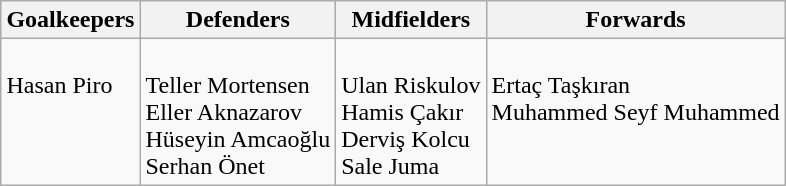<table class="wikitable" style="margin: 0 auto;">
<tr>
<th>Goalkeepers</th>
<th>Defenders</th>
<th>Midfielders</th>
<th>Forwards</th>
</tr>
<tr>
<td valign=top><br> Hasan Piro</td>
<td valign=top><br> Teller Mortensen <br>
 Eller Aknazarov  <br>
 Hüseyin Amcaoğlu <br>
 Serhan Önet</td>
<td valign=top><br> Ulan Riskulov<br>
 Hamis Çakır<br>
 Derviş Kolcu<br>
 Sale Juma</td>
<td valign=top><br>  Ertaç Taşkıran<br>
  Muhammed Seyf Muhammed</td>
</tr>
</table>
